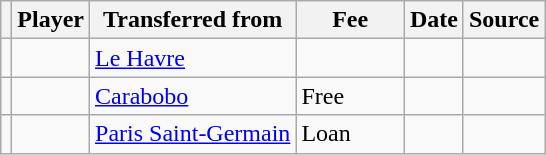<table class="wikitable plainrowheaders sortable">
<tr>
<th></th>
<th scope="col">Player</th>
<th>Transferred from</th>
<th style="width: 65px;">Fee</th>
<th scope="col">Date</th>
<th scope="col">Source</th>
</tr>
<tr>
<td align=center></td>
<td></td>
<td> <a href='#'>Le Havre</a></td>
<td></td>
<td></td>
<td></td>
</tr>
<tr>
<td align=center></td>
<td></td>
<td> <a href='#'>Carabobo</a></td>
<td>Free</td>
<td></td>
<td></td>
</tr>
<tr>
<td align=center></td>
<td></td>
<td> <a href='#'>Paris Saint-Germain</a></td>
<td>Loan</td>
<td></td>
<td></td>
</tr>
</table>
